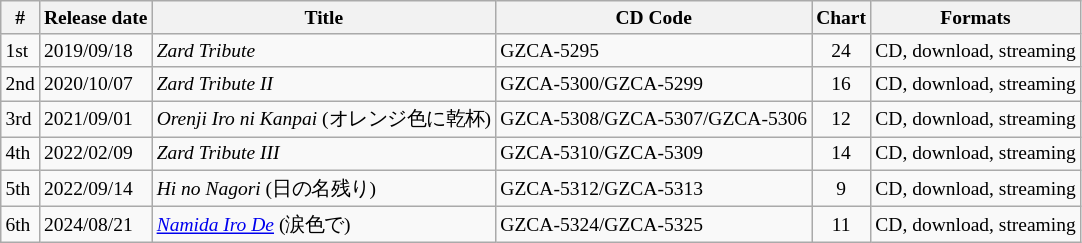<table class=wikitable style="font-size:small">
<tr>
<th>#</th>
<th>Release date</th>
<th>Title</th>
<th>CD Code</th>
<th>Chart</th>
<th>Formats</th>
</tr>
<tr>
<td>1st</td>
<td>2019/09/18</td>
<td><em>Zard Tribute</em></td>
<td>GZCA-5295</td>
<td style="text-align:center">24</td>
<td>CD, download, streaming</td>
</tr>
<tr>
<td>2nd</td>
<td>2020/10/07</td>
<td><em>Zard Tribute II</em></td>
<td>GZCA-5300/GZCA-5299</td>
<td style="text-align:center">16</td>
<td>CD, download, streaming</td>
</tr>
<tr>
<td>3rd</td>
<td>2021/09/01</td>
<td><em>Orenji Iro ni Kanpai</em> (オレンジ色に乾杯)</td>
<td>GZCA-5308/GZCA-5307/GZCA-5306</td>
<td style="text-align:center">12</td>
<td>CD, download, streaming</td>
</tr>
<tr>
<td>4th</td>
<td>2022/02/09</td>
<td><em>Zard Tribute III</em></td>
<td>GZCA-5310/GZCA-5309</td>
<td style="text-align:center">14</td>
<td>CD, download, streaming</td>
</tr>
<tr>
<td>5th</td>
<td>2022/09/14</td>
<td><em>Hi no Nagori</em> (日の名残り)</td>
<td>GZCA-5312/GZCA-5313</td>
<td style="text-align:center">9</td>
<td>CD, download, streaming</td>
</tr>
<tr>
<td>6th</td>
<td>2024/08/21</td>
<td><em><a href='#'>Namida Iro De</a></em> (涙色で)</td>
<td>GZCA-5324/GZCA-5325</td>
<td style="text-align:center">11</td>
<td>CD, download, streaming</td>
</tr>
</table>
